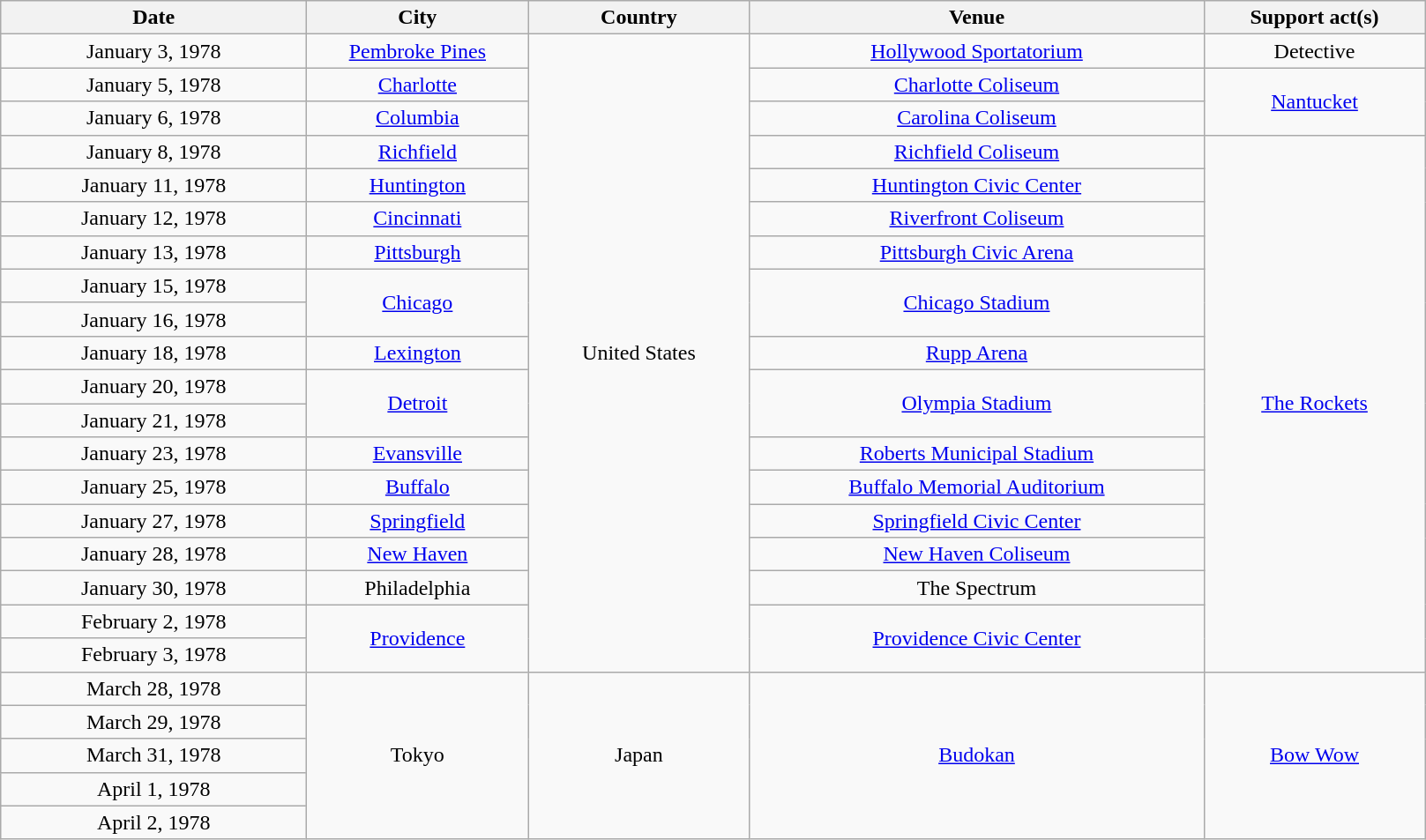<table class="wikitable plainrowheaders" style="text-align:center;">
<tr>
<th scope="col" style="width:14em;">Date</th>
<th scope="col" style="width:10em;">City</th>
<th scope="col" style="width:10em;">Country</th>
<th scope="col" style="width:21em;">Venue</th>
<th scope="col" style="width:10em;">Support act(s)</th>
</tr>
<tr>
<td>January 3, 1978</td>
<td><a href='#'>Pembroke Pines</a></td>
<td rowspan="19">United States</td>
<td><a href='#'>Hollywood Sportatorium</a></td>
<td>Detective</td>
</tr>
<tr>
<td>January 5, 1978</td>
<td><a href='#'>Charlotte</a></td>
<td><a href='#'>Charlotte Coliseum</a></td>
<td rowspan="2"><a href='#'>Nantucket</a></td>
</tr>
<tr>
<td>January 6, 1978</td>
<td><a href='#'>Columbia</a></td>
<td><a href='#'>Carolina Coliseum</a></td>
</tr>
<tr>
<td>January 8, 1978</td>
<td><a href='#'>Richfield</a></td>
<td><a href='#'>Richfield Coliseum</a></td>
<td rowspan="16"><a href='#'>The Rockets</a></td>
</tr>
<tr>
<td>January 11, 1978</td>
<td><a href='#'>Huntington</a></td>
<td><a href='#'>Huntington Civic Center</a></td>
</tr>
<tr>
<td>January 12, 1978</td>
<td><a href='#'>Cincinnati</a></td>
<td><a href='#'>Riverfront Coliseum</a></td>
</tr>
<tr>
<td>January 13, 1978</td>
<td><a href='#'>Pittsburgh</a></td>
<td><a href='#'>Pittsburgh Civic Arena</a></td>
</tr>
<tr>
<td>January 15, 1978</td>
<td rowspan="2"><a href='#'>Chicago</a></td>
<td rowspan="2"><a href='#'>Chicago Stadium</a></td>
</tr>
<tr>
<td>January 16, 1978</td>
</tr>
<tr>
<td>January 18, 1978</td>
<td><a href='#'>Lexington</a></td>
<td><a href='#'>Rupp Arena</a></td>
</tr>
<tr>
<td>January 20, 1978</td>
<td rowspan="2"><a href='#'>Detroit</a></td>
<td rowspan="2"><a href='#'>Olympia Stadium</a></td>
</tr>
<tr>
<td>January 21, 1978</td>
</tr>
<tr>
<td>January 23, 1978</td>
<td><a href='#'>Evansville</a></td>
<td><a href='#'>Roberts Municipal Stadium</a></td>
</tr>
<tr>
<td>January 25, 1978</td>
<td><a href='#'>Buffalo</a></td>
<td><a href='#'>Buffalo Memorial Auditorium</a></td>
</tr>
<tr>
<td>January 27, 1978</td>
<td><a href='#'>Springfield</a></td>
<td><a href='#'>Springfield Civic Center</a></td>
</tr>
<tr>
<td>January 28, 1978</td>
<td><a href='#'>New Haven</a></td>
<td><a href='#'>New Haven Coliseum</a></td>
</tr>
<tr>
<td>January 30, 1978</td>
<td>Philadelphia</td>
<td>The Spectrum</td>
</tr>
<tr>
<td>February 2, 1978</td>
<td rowspan="2"><a href='#'>Providence</a></td>
<td rowspan="2"><a href='#'>Providence Civic Center</a></td>
</tr>
<tr>
<td>February 3, 1978</td>
</tr>
<tr>
<td>March 28, 1978</td>
<td rowspan="5">Tokyo</td>
<td rowspan="5">Japan</td>
<td rowspan="5"><a href='#'>Budokan</a></td>
<td rowspan="5"><a href='#'>Bow Wow</a></td>
</tr>
<tr>
<td>March 29, 1978</td>
</tr>
<tr>
<td>March 31, 1978</td>
</tr>
<tr>
<td>April 1, 1978</td>
</tr>
<tr>
<td>April 2, 1978</td>
</tr>
</table>
